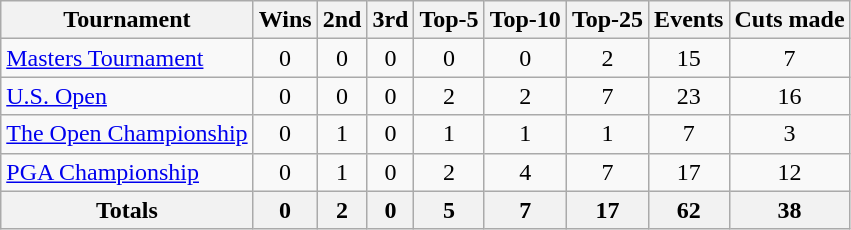<table class=wikitable style=text-align:center>
<tr>
<th>Tournament</th>
<th>Wins</th>
<th>2nd</th>
<th>3rd</th>
<th>Top-5</th>
<th>Top-10</th>
<th>Top-25</th>
<th>Events</th>
<th>Cuts made</th>
</tr>
<tr>
<td align=left><a href='#'>Masters Tournament</a></td>
<td>0</td>
<td>0</td>
<td>0</td>
<td>0</td>
<td>0</td>
<td>2</td>
<td>15</td>
<td>7</td>
</tr>
<tr>
<td align=left><a href='#'>U.S. Open</a></td>
<td>0</td>
<td>0</td>
<td>0</td>
<td>2</td>
<td>2</td>
<td>7</td>
<td>23</td>
<td>16</td>
</tr>
<tr>
<td align=left><a href='#'>The Open Championship</a></td>
<td>0</td>
<td>1</td>
<td>0</td>
<td>1</td>
<td>1</td>
<td>1</td>
<td>7</td>
<td>3</td>
</tr>
<tr>
<td align=left><a href='#'>PGA Championship</a></td>
<td>0</td>
<td>1</td>
<td>0</td>
<td>2</td>
<td>4</td>
<td>7</td>
<td>17</td>
<td>12</td>
</tr>
<tr>
<th>Totals</th>
<th>0</th>
<th>2</th>
<th>0</th>
<th>5</th>
<th>7</th>
<th>17</th>
<th>62</th>
<th>38</th>
</tr>
</table>
